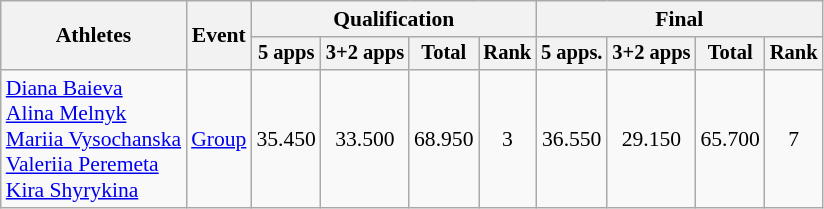<table class="wikitable" style="text-align:center; font-size:90%">
<tr>
<th rowspan="2">Athletes</th>
<th rowspan="2">Event</th>
<th colspan="4">Qualification</th>
<th colspan="4">Final</th>
</tr>
<tr style="font-size:95%">
<th>5 apps</th>
<th>3+2 apps</th>
<th>Total</th>
<th>Rank</th>
<th>5 apps.</th>
<th>3+2 apps</th>
<th>Total</th>
<th>Rank</th>
</tr>
<tr>
<td align=left><a href='#'>Diana Baieva</a><br><a href='#'>Alina Melnyk</a><br><a href='#'>Mariia Vysochanska</a><br><a href='#'>Valeriia Peremeta</a><br><a href='#'>Kira Shyrykina</a></td>
<td align=left><a href='#'>Group</a></td>
<td>35.450</td>
<td>33.500</td>
<td>68.950</td>
<td>3</td>
<td>36.550</td>
<td>29.150</td>
<td>65.700</td>
<td>7</td>
</tr>
</table>
